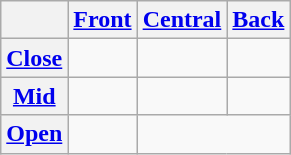<table class="wikitable" style="text-align:center">
<tr>
<th></th>
<th><a href='#'>Front</a></th>
<th><a href='#'>Central</a></th>
<th><a href='#'>Back</a></th>
</tr>
<tr align="center">
<th><a href='#'>Close</a></th>
<td></td>
<td></td>
<td></td>
</tr>
<tr>
<th><a href='#'>Mid</a></th>
<td></td>
<td></td>
<td></td>
</tr>
<tr>
<th><a href='#'>Open</a></th>
<td></td>
<td colspan="2"></td>
</tr>
</table>
